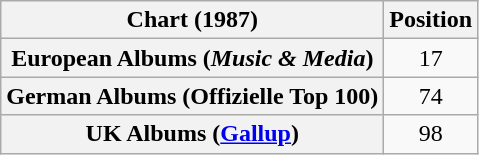<table class="wikitable sortable plainrowheaders" style="text-align:center">
<tr>
<th scope="col">Chart (1987)</th>
<th scope="col">Position</th>
</tr>
<tr>
<th scope="row">European Albums (<em>Music & Media</em>)</th>
<td>17</td>
</tr>
<tr>
<th scope="row">German Albums (Offizielle Top 100)</th>
<td>74</td>
</tr>
<tr>
<th scope="row">UK Albums (<a href='#'>Gallup</a>)</th>
<td>98</td>
</tr>
</table>
